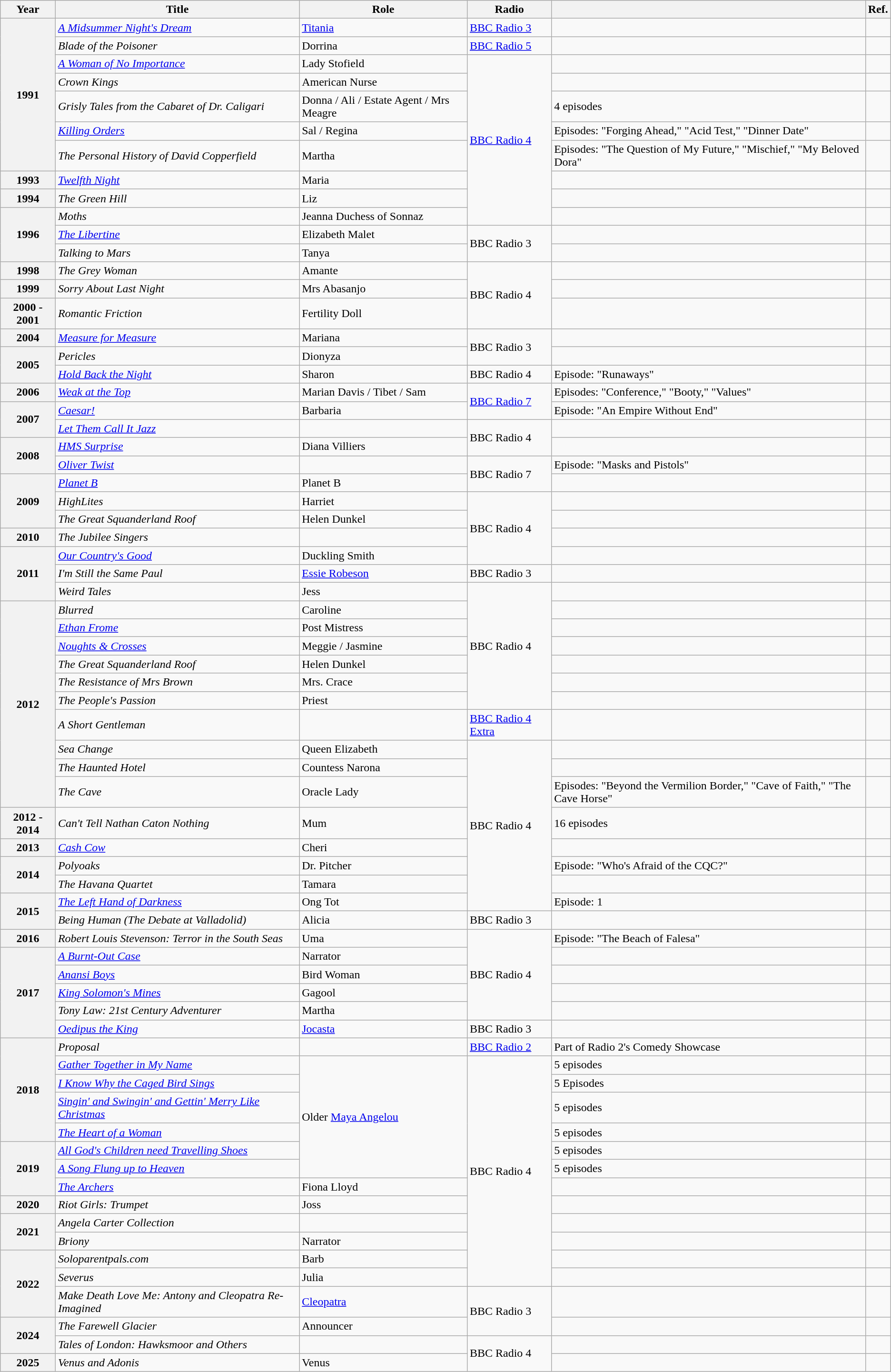<table class="wikitable plainrowheaders sortable">
<tr>
<th scope="col">Year</th>
<th scope="col">Title</th>
<th scope="col">Role</th>
<th>Radio</th>
<th></th>
<th>Ref.</th>
</tr>
<tr>
<th rowspan="7">1991</th>
<td><em><a href='#'>A Midsummer Night's Dream</a></em></td>
<td><a href='#'>Titania</a></td>
<td><a href='#'>BBC Radio 3</a></td>
<td></td>
<td></td>
</tr>
<tr>
<td><em>Blade of the Poisoner</em></td>
<td>Dorrina</td>
<td><a href='#'>BBC   Radio 5</a></td>
<td></td>
<td></td>
</tr>
<tr>
<td><em><a href='#'>A Woman of No Importance</a></em></td>
<td>Lady Stofield</td>
<td rowspan="8"><a href='#'>BBC Radio 4</a></td>
<td></td>
<td></td>
</tr>
<tr>
<td><em>Crown Kings</em></td>
<td>American Nurse</td>
<td></td>
<td></td>
</tr>
<tr>
<td><em>Grisly Tales from the Cabaret of Dr. Caligari</em></td>
<td>Donna / Ali / Estate Agent / Mrs Meagre</td>
<td>4 episodes</td>
<td></td>
</tr>
<tr>
<td><em><a href='#'>Killing Orders</a></em></td>
<td>Sal / Regina</td>
<td>Episodes: "Forging Ahead," "Acid Test," "Dinner Date"</td>
<td></td>
</tr>
<tr>
<td><em>The Personal History of David Copperfield</em></td>
<td>Martha</td>
<td>Episodes: "The Question of My Future," "Mischief," "My Beloved Dora"</td>
<td></td>
</tr>
<tr>
<th>1993</th>
<td><em><a href='#'>Twelfth Night</a></em></td>
<td>Maria</td>
<td></td>
<td></td>
</tr>
<tr>
<th>1994</th>
<td><em>The Green Hill</em></td>
<td>Liz</td>
<td></td>
<td></td>
</tr>
<tr>
<th rowspan="3">1996</th>
<td><em>Moths</em></td>
<td>Jeanna Duchess of Sonnaz</td>
<td></td>
<td></td>
</tr>
<tr>
<td><em><a href='#'>The Libertine</a></em></td>
<td>Elizabeth Malet</td>
<td rowspan="2">BBC        Radio 3</td>
<td></td>
<td></td>
</tr>
<tr>
<td><em>Talking to Mars</em></td>
<td>Tanya</td>
<td></td>
<td></td>
</tr>
<tr>
<th>1998</th>
<td><em>The Grey Woman</em></td>
<td>Amante</td>
<td rowspan="3">BBC Radio 4</td>
<td></td>
<td></td>
</tr>
<tr>
<th>1999</th>
<td><em>Sorry About Last Night</em></td>
<td>Mrs Abasanjo</td>
<td></td>
<td></td>
</tr>
<tr>
<th>2000 -<br>2001</th>
<td><em>Romantic Friction</em></td>
<td>Fertility Doll</td>
<td></td>
<td></td>
</tr>
<tr>
<th>2004</th>
<td><em><a href='#'>Measure for Measure</a></em></td>
<td>Mariana</td>
<td rowspan="2">BBC Radio 3</td>
<td></td>
<td></td>
</tr>
<tr>
<th rowspan="2">2005</th>
<td><em>Pericles</em></td>
<td>Dionyza</td>
<td></td>
<td></td>
</tr>
<tr>
<td><em><a href='#'>Hold Back the Night</a></em></td>
<td>Sharon</td>
<td>BBC Radio 4</td>
<td>Episode: "Runaways"</td>
<td></td>
</tr>
<tr>
<th>2006</th>
<td><em><a href='#'>Weak at the Top</a></em></td>
<td>Marian Davis / Tibet / Sam</td>
<td rowspan="2"><a href='#'>BBC Radio 7</a></td>
<td>Episodes: "Conference," "Booty," "Values"</td>
<td></td>
</tr>
<tr>
<th rowspan="2">2007</th>
<td><em><a href='#'>Caesar!</a></em></td>
<td>Barbaria</td>
<td>Episode: "An Empire Without End"</td>
<td></td>
</tr>
<tr>
<td><em><a href='#'>Let Them Call It Jazz</a></em></td>
<td></td>
<td rowspan="2">BBC Radio 4</td>
<td></td>
<td></td>
</tr>
<tr>
<th rowspan="2">2008</th>
<td><em><a href='#'>HMS Surprise</a></em></td>
<td>Diana Villiers</td>
<td></td>
<td></td>
</tr>
<tr>
<td><em><a href='#'>Oliver Twist</a></em></td>
<td></td>
<td rowspan="2">BBC Radio 7</td>
<td>Episode: "Masks and Pistols"</td>
<td></td>
</tr>
<tr>
<th rowspan="3">2009</th>
<td><em><a href='#'>Planet B</a></em></td>
<td>Planet B</td>
<td></td>
<td></td>
</tr>
<tr>
<td><em>HighLites</em></td>
<td>Harriet</td>
<td rowspan="4">BBC Radio 4</td>
<td></td>
<td></td>
</tr>
<tr>
<td><em>The Great Squanderland Roof</em></td>
<td>Helen Dunkel</td>
<td></td>
<td></td>
</tr>
<tr>
<th>2010</th>
<td><em>The Jubilee Singers</em></td>
<td></td>
<td></td>
<td></td>
</tr>
<tr>
<th rowspan="3">2011</th>
<td><em><a href='#'>Our Country's Good</a></em></td>
<td>Duckling Smith</td>
<td></td>
<td></td>
</tr>
<tr>
<td><em>I'm Still the Same Paul</em></td>
<td><a href='#'>Essie Robeson</a></td>
<td>BBC Radio 3</td>
<td></td>
<td></td>
</tr>
<tr>
<td><em>Weird Tales</em></td>
<td>Jess</td>
<td rowspan="7">BBC Radio 4</td>
<td></td>
<td></td>
</tr>
<tr>
<th rowspan="10">2012</th>
<td><em>Blurred</em></td>
<td>Caroline</td>
<td></td>
<td></td>
</tr>
<tr>
<td><em><a href='#'>Ethan Frome</a></em></td>
<td>Post Mistress</td>
<td></td>
<td></td>
</tr>
<tr>
<td><em><a href='#'>Noughts & Crosses</a></em></td>
<td>Meggie / Jasmine</td>
<td></td>
<td></td>
</tr>
<tr>
<td><em>The Great Squanderland Roof</em></td>
<td>Helen Dunkel</td>
<td></td>
<td></td>
</tr>
<tr>
<td><em>The Resistance of Mrs Brown</em></td>
<td>Mrs. Crace</td>
<td></td>
<td></td>
</tr>
<tr>
<td><em>The People's Passion</em></td>
<td>Priest</td>
<td></td>
<td></td>
</tr>
<tr>
<td><em>A Short Gentleman</em></td>
<td></td>
<td><a href='#'>BBC Radio 4 Extra</a></td>
<td></td>
<td></td>
</tr>
<tr>
<td><em>Sea Change</em></td>
<td>Queen Elizabeth</td>
<td rowspan="8">BBC Radio 4</td>
<td></td>
<td></td>
</tr>
<tr>
<td><em>The Haunted Hotel</em></td>
<td>Countess Narona</td>
<td></td>
<td></td>
</tr>
<tr>
<td><em>The Cave</em></td>
<td>Oracle Lady</td>
<td>Episodes: "Beyond the Vermilion Border," "Cave of Faith," "The Cave Horse"</td>
<td></td>
</tr>
<tr>
<th>2012 - 2014</th>
<td><em>Can't Tell Nathan Caton Nothing</em></td>
<td>Mum</td>
<td>16 episodes</td>
<td></td>
</tr>
<tr>
<th>2013</th>
<td><em><a href='#'>Cash Cow</a></em></td>
<td>Cheri</td>
<td></td>
<td></td>
</tr>
<tr>
<th rowspan="2">2014</th>
<td><em>Polyoaks</em></td>
<td>Dr. Pitcher</td>
<td>Episode: "Who's Afraid of the CQC?"</td>
<td></td>
</tr>
<tr>
<td><em>The Havana Quartet</em></td>
<td>Tamara</td>
<td></td>
<td></td>
</tr>
<tr>
<th rowspan="2">2015</th>
<td><em><a href='#'>The Left Hand of Darkness</a></em></td>
<td>Ong Tot</td>
<td>Episode: 1</td>
<td></td>
</tr>
<tr>
<td><em>Being Human (The Debate at Valladolid)</em></td>
<td>Alicia</td>
<td>BBC Radio 3</td>
<td></td>
<td></td>
</tr>
<tr>
<th>2016</th>
<td><em>Robert Louis Stevenson: Terror in the South Seas</em></td>
<td>Uma</td>
<td rowspan="5">BBC Radio 4</td>
<td>Episode: "The Beach of Falesa"</td>
<td></td>
</tr>
<tr>
<th rowspan="5">2017</th>
<td><em><a href='#'>A Burnt-Out Case</a></em></td>
<td>Narrator</td>
<td></td>
<td></td>
</tr>
<tr>
<td><em><a href='#'>Anansi Boys</a></em></td>
<td>Bird Woman</td>
<td></td>
<td></td>
</tr>
<tr>
<td><em><a href='#'>King Solomon's Mines</a></em></td>
<td>Gagool</td>
<td></td>
<td></td>
</tr>
<tr>
<td><em>Tony Law: 21st Century Adventurer</em></td>
<td>Martha</td>
<td></td>
<td></td>
</tr>
<tr>
<td><em><a href='#'>Oedipus the King</a></em></td>
<td><a href='#'>Jocasta</a></td>
<td>BBC Radio 3</td>
<td></td>
<td></td>
</tr>
<tr>
<th rowspan="5">2018</th>
<td><em>Proposal</em></td>
<td></td>
<td><a href='#'>BBC Radio 2</a></td>
<td>Part of Radio 2's Comedy Showcase</td>
<td></td>
</tr>
<tr>
<td><em><a href='#'>Gather Together in My Name</a></em></td>
<td rowspan="6">Older <a href='#'>Maya Angelou</a></td>
<td rowspan="12">BBC Radio 4</td>
<td>5 episodes</td>
<td></td>
</tr>
<tr>
<td><em><a href='#'>I Know Why the Caged Bird Sings</a></em></td>
<td>5 Episodes</td>
<td></td>
</tr>
<tr>
<td><em><a href='#'>Singin' and Swingin' and Gettin' Merry Like Christmas</a></em></td>
<td>5 episodes</td>
<td></td>
</tr>
<tr>
<td><em><a href='#'>The Heart of a Woman</a></em></td>
<td>5 episodes</td>
<td></td>
</tr>
<tr>
<th rowspan="3">2019</th>
<td><em><a href='#'>All God's Children need Travelling Shoes</a></em></td>
<td>5 episodes</td>
<td></td>
</tr>
<tr>
<td><em><a href='#'>A Song Flung up to Heaven</a></em></td>
<td>5 episodes</td>
<td></td>
</tr>
<tr>
<td><em><a href='#'>The Archers</a></em></td>
<td>Fiona Lloyd</td>
<td></td>
<td></td>
</tr>
<tr>
<th>2020</th>
<td><em>Riot Girls: Trumpet</em></td>
<td>Joss</td>
<td></td>
<td></td>
</tr>
<tr>
<th rowspan="2">2021</th>
<td><em>Angela Carter Collection</em></td>
<td></td>
<td></td>
<td></td>
</tr>
<tr>
<td><em>Briony</em></td>
<td>Narrator</td>
<td></td>
<td></td>
</tr>
<tr>
<th rowspan="3">2022</th>
<td><em>Soloparentpals.com</em></td>
<td>Barb</td>
<td></td>
<td></td>
</tr>
<tr>
<td><em>Severus</em></td>
<td>Julia</td>
<td></td>
<td></td>
</tr>
<tr>
<td><em>Make Death Love Me: Antony and Cleopatra Re-Imagined</em></td>
<td><a href='#'>Cleopatra</a></td>
<td rowspan="2">BBC Radio 3</td>
<td></td>
<td></td>
</tr>
<tr>
<th rowspan="2">2024</th>
<td><em>The Farewell Glacier</em></td>
<td>Announcer</td>
<td></td>
<td></td>
</tr>
<tr>
<td><em>Tales of London: Hawksmoor and Others</em></td>
<td></td>
<td rowspan="2">BBC Radio 4</td>
<td></td>
<td></td>
</tr>
<tr>
<th rowspan="1">2025</th>
<td><em>Venus and Adonis</em></td>
<td>Venus</td>
<td></td>
<td></td>
</tr>
</table>
